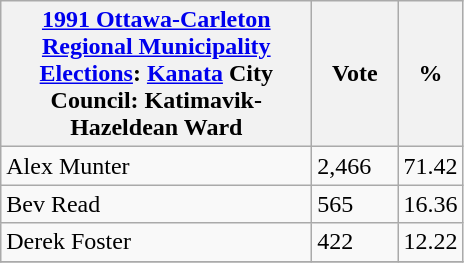<table class="wikitable">
<tr>
<th bgcolor="#DDDDFF" width="200px"><a href='#'>1991 Ottawa-Carleton Regional Municipality Elections</a>: <a href='#'>Kanata</a> City Council: Katimavik-Hazeldean Ward</th>
<th bgcolor="#DDDDFF" width="50px">Vote</th>
<th bgcolor="#DDDDFF" width="30px">%</th>
</tr>
<tr>
<td>Alex Munter</td>
<td>2,466</td>
<td>71.42</td>
</tr>
<tr>
<td>Bev Read</td>
<td>565</td>
<td>16.36</td>
</tr>
<tr>
<td>Derek Foster</td>
<td>422</td>
<td>12.22</td>
</tr>
<tr>
</tr>
</table>
